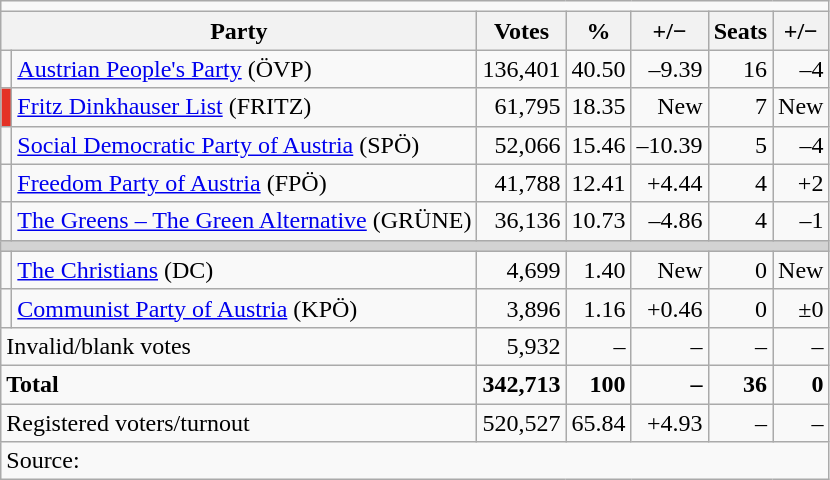<table class=wikitable style=text-align:right>
<tr>
<td align=center colspan=7></td>
</tr>
<tr>
<th colspan=2>Party</th>
<th>Votes</th>
<th>%</th>
<th>+/−</th>
<th>Seats</th>
<th>+/−</th>
</tr>
<tr>
<td bgcolor=></td>
<td align=left><a href='#'>Austrian People's Party</a> (ÖVP)</td>
<td>136,401</td>
<td>40.50</td>
<td>–9.39</td>
<td>16</td>
<td>–4</td>
</tr>
<tr>
<td bgcolor=#E43226></td>
<td align=left><a href='#'>Fritz Dinkhauser List</a> (FRITZ)</td>
<td>61,795</td>
<td>18.35</td>
<td>New</td>
<td>7</td>
<td>New</td>
</tr>
<tr>
<td bgcolor=></td>
<td align=left><a href='#'>Social Democratic Party of Austria</a> (SPÖ)</td>
<td>52,066</td>
<td>15.46</td>
<td>–10.39</td>
<td>5</td>
<td>–4</td>
</tr>
<tr>
<td bgcolor=></td>
<td align=left><a href='#'>Freedom Party of Austria</a> (FPÖ)</td>
<td>41,788</td>
<td>12.41</td>
<td>+4.44</td>
<td>4</td>
<td>+2</td>
</tr>
<tr>
<td bgcolor=></td>
<td align=left><a href='#'>The Greens – The Green Alternative</a> (GRÜNE)</td>
<td>36,136</td>
<td>10.73</td>
<td>–4.86</td>
<td>4</td>
<td>–1</td>
</tr>
<tr>
<td colspan=7 bgcolor=lightgrey></td>
</tr>
<tr>
<td bgcolor=></td>
<td align=left><a href='#'>The Christians</a> (DC)</td>
<td>4,699</td>
<td>1.40</td>
<td>New</td>
<td>0</td>
<td>New</td>
</tr>
<tr>
<td bgcolor=></td>
<td align=left><a href='#'>Communist Party of Austria</a> (KPÖ)</td>
<td>3,896</td>
<td>1.16</td>
<td>+0.46</td>
<td>0</td>
<td>±0</td>
</tr>
<tr>
<td colspan=2 align=left>Invalid/blank votes</td>
<td>5,932</td>
<td>–</td>
<td>–</td>
<td>–</td>
<td>–</td>
</tr>
<tr>
<td colspan=2 align=left><strong>Total</strong></td>
<td><strong>342,713</strong></td>
<td><strong>100</strong></td>
<td><strong>–</strong></td>
<td><strong>36</strong></td>
<td><strong>0</strong></td>
</tr>
<tr>
<td align=left colspan=2>Registered voters/turnout</td>
<td>520,527</td>
<td>65.84</td>
<td>+4.93</td>
<td>–</td>
<td>–</td>
</tr>
<tr>
<td align=left colspan=7>Source: </td>
</tr>
</table>
